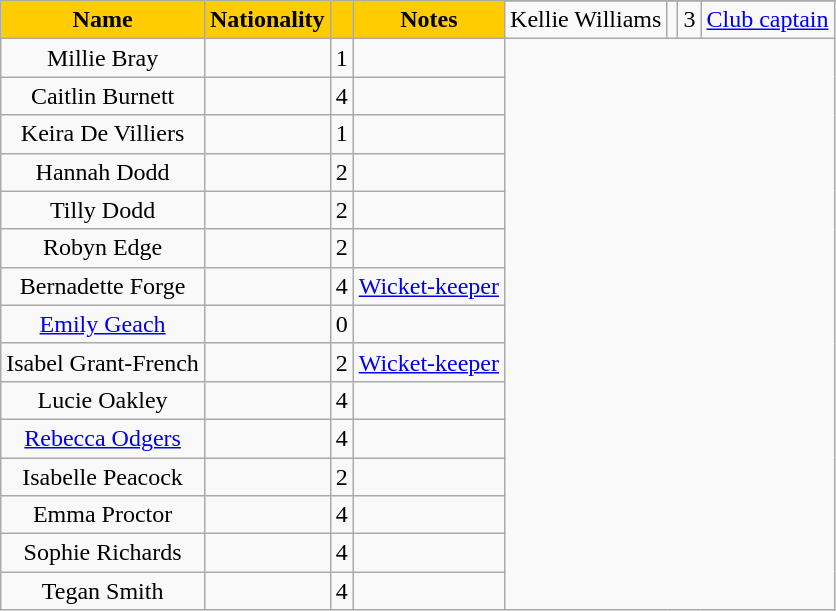<table class="wikitable sortable">
<tr>
<th style="background:#FC0; color:black" scope="col" rowspan="2">Name</th>
<th style="background:#FC0; color:black" scope="col" rowspan="2">Nationality</th>
<th style="background:#FC0; color:black" scope="col" rowspan="2"></th>
<th style="background:#FC0; color:black" scope="col" rowspan="2">Notes</th>
</tr>
<tr>
<td style="text-align:center">Kellie Williams</td>
<td></td>
<td>3</td>
<td><a href='#'>Club captain</a></td>
</tr>
<tr>
<td style="text-align:center">Millie Bray</td>
<td></td>
<td>1</td>
<td></td>
</tr>
<tr>
<td style="text-align:center">Caitlin Burnett</td>
<td></td>
<td>4</td>
<td></td>
</tr>
<tr>
<td style="text-align:center">Keira De Villiers</td>
<td></td>
<td>1</td>
<td></td>
</tr>
<tr>
<td style="text-align:center">Hannah Dodd</td>
<td></td>
<td>2</td>
<td></td>
</tr>
<tr>
<td style="text-align:center">Tilly Dodd</td>
<td></td>
<td>2</td>
<td></td>
</tr>
<tr>
<td style="text-align:center">Robyn Edge</td>
<td></td>
<td>2</td>
<td></td>
</tr>
<tr>
<td style="text-align:center">Bernadette Forge</td>
<td></td>
<td>4</td>
<td><a href='#'>Wicket-keeper</a></td>
</tr>
<tr>
<td style="text-align:center"><a href='#'>Emily Geach</a></td>
<td></td>
<td>0</td>
<td></td>
</tr>
<tr>
<td style="text-align:center">Isabel Grant-French</td>
<td></td>
<td>2</td>
<td><a href='#'>Wicket-keeper</a></td>
</tr>
<tr>
<td style="text-align:center">Lucie Oakley</td>
<td></td>
<td>4</td>
<td></td>
</tr>
<tr>
<td style="text-align:center"><a href='#'>Rebecca Odgers</a></td>
<td></td>
<td>4</td>
<td></td>
</tr>
<tr>
<td style="text-align:center">Isabelle Peacock</td>
<td></td>
<td>2</td>
<td></td>
</tr>
<tr>
<td style="text-align:center">Emma Proctor</td>
<td></td>
<td>4</td>
<td></td>
</tr>
<tr>
<td style="text-align:center">Sophie Richards</td>
<td></td>
<td>4</td>
<td></td>
</tr>
<tr>
<td style="text-align:center">Tegan Smith</td>
<td></td>
<td>4</td>
<td></td>
</tr>
</table>
